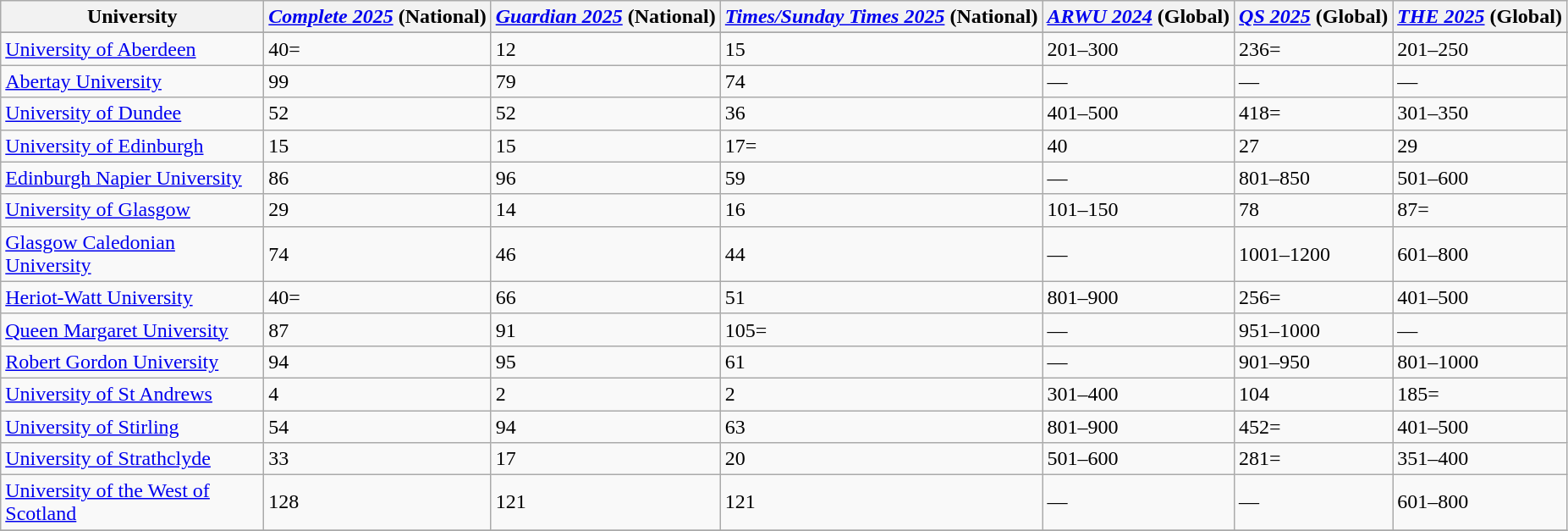<table class="wikitable sortable" style="text-align: left;">
<tr>
<th width=200px>University</th>
<th data-sort-type="number"><em><a href='#'>Complete 2025</a></em> (National)</th>
<th data-sort-type="number"><em><a href='#'>Guardian 2025</a></em> (National)</th>
<th data-sort-type="number"><em><a href='#'>Times/Sunday Times 2025</a></em> (National)</th>
<th data-sort-type="number"><em><a href='#'>ARWU 2024</a></em> (Global)</th>
<th data-sort-type="number"><em><a href='#'>QS 2025</a></em> (Global)</th>
<th data-sort-type="number"><em><a href='#'>THE 2025</a></em> (Global)</th>
</tr>
<tr>
</tr>
<tr>
<td><a href='#'>University of Aberdeen</a></td>
<td>40=</td>
<td>12</td>
<td>15</td>
<td>201–300</td>
<td>236=</td>
<td>201–250</td>
</tr>
<tr>
<td><a href='#'>Abertay University</a></td>
<td>99</td>
<td>79</td>
<td>74</td>
<td>—</td>
<td>—</td>
<td>—</td>
</tr>
<tr>
<td><a href='#'>University of Dundee</a></td>
<td>52</td>
<td>52</td>
<td>36</td>
<td>401–500</td>
<td>418=</td>
<td>301–350</td>
</tr>
<tr>
<td><a href='#'>University of Edinburgh</a></td>
<td>15</td>
<td>15</td>
<td>17=</td>
<td>40</td>
<td>27</td>
<td>29</td>
</tr>
<tr>
<td><a href='#'>Edinburgh Napier University</a></td>
<td>86</td>
<td>96</td>
<td>59</td>
<td>—</td>
<td>801–850</td>
<td>501–600</td>
</tr>
<tr>
<td><a href='#'>University of Glasgow</a></td>
<td>29</td>
<td>14</td>
<td>16</td>
<td>101–150</td>
<td>78</td>
<td>87=</td>
</tr>
<tr>
<td><a href='#'>Glasgow Caledonian University</a></td>
<td>74</td>
<td>46</td>
<td>44</td>
<td>—</td>
<td>1001–1200</td>
<td>601–800</td>
</tr>
<tr>
<td><a href='#'>Heriot-Watt University</a></td>
<td>40=</td>
<td>66</td>
<td>51</td>
<td>801–900</td>
<td>256=</td>
<td>401–500</td>
</tr>
<tr>
<td><a href='#'>Queen Margaret University</a></td>
<td>87</td>
<td>91</td>
<td>105=</td>
<td>—</td>
<td>951–1000</td>
<td>—</td>
</tr>
<tr>
<td><a href='#'>Robert Gordon University</a></td>
<td>94</td>
<td>95</td>
<td>61</td>
<td>—</td>
<td>901–950</td>
<td>801–1000</td>
</tr>
<tr>
<td><a href='#'>University of St Andrews</a></td>
<td>4</td>
<td>2</td>
<td>2</td>
<td>301–400</td>
<td>104</td>
<td>185=</td>
</tr>
<tr>
<td><a href='#'>University of Stirling</a></td>
<td>54</td>
<td>94</td>
<td>63</td>
<td>801–900</td>
<td>452=</td>
<td>401–500</td>
</tr>
<tr>
<td><a href='#'>University of Strathclyde</a></td>
<td>33</td>
<td>17</td>
<td>20</td>
<td>501–600</td>
<td>281=</td>
<td>351–400</td>
</tr>
<tr>
<td><a href='#'>University of the West of Scotland</a></td>
<td>128</td>
<td>121</td>
<td>121</td>
<td>—</td>
<td>—</td>
<td>601–800</td>
</tr>
<tr>
</tr>
</table>
